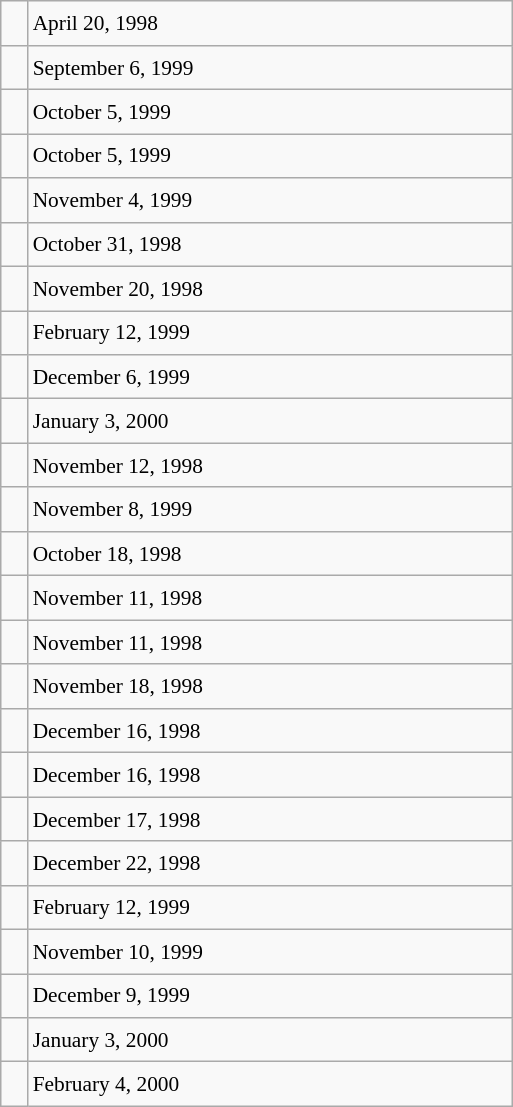<table class="wikitable" style="font-size: 89%; float: left; width: 24em; margin-right: 1em; line-height: 1.6em !important; height: 625px;">
<tr>
<td></td>
<td>April 20, 1998</td>
</tr>
<tr>
<td></td>
<td>September 6, 1999</td>
</tr>
<tr>
<td></td>
<td>October 5, 1999</td>
</tr>
<tr>
<td></td>
<td>October 5, 1999</td>
</tr>
<tr>
<td></td>
<td>November 4, 1999</td>
</tr>
<tr>
<td></td>
<td>October 31, 1998</td>
</tr>
<tr>
<td></td>
<td>November 20, 1998</td>
</tr>
<tr>
<td></td>
<td>February 12, 1999</td>
</tr>
<tr>
<td></td>
<td>December 6, 1999</td>
</tr>
<tr>
<td></td>
<td>January 3, 2000</td>
</tr>
<tr>
<td></td>
<td>November 12, 1998</td>
</tr>
<tr>
<td></td>
<td>November 8, 1999</td>
</tr>
<tr>
<td></td>
<td>October 18, 1998</td>
</tr>
<tr>
<td></td>
<td>November 11, 1998</td>
</tr>
<tr>
<td></td>
<td>November 11, 1998</td>
</tr>
<tr>
<td></td>
<td>November 18, 1998</td>
</tr>
<tr>
<td></td>
<td>December 16, 1998</td>
</tr>
<tr>
<td></td>
<td>December 16, 1998</td>
</tr>
<tr>
<td></td>
<td>December 17, 1998</td>
</tr>
<tr>
<td></td>
<td>December 22, 1998</td>
</tr>
<tr>
<td></td>
<td>February 12, 1999</td>
</tr>
<tr>
<td></td>
<td>November 10, 1999</td>
</tr>
<tr>
<td></td>
<td>December 9, 1999</td>
</tr>
<tr>
<td></td>
<td>January 3, 2000</td>
</tr>
<tr>
<td></td>
<td>February 4, 2000</td>
</tr>
</table>
